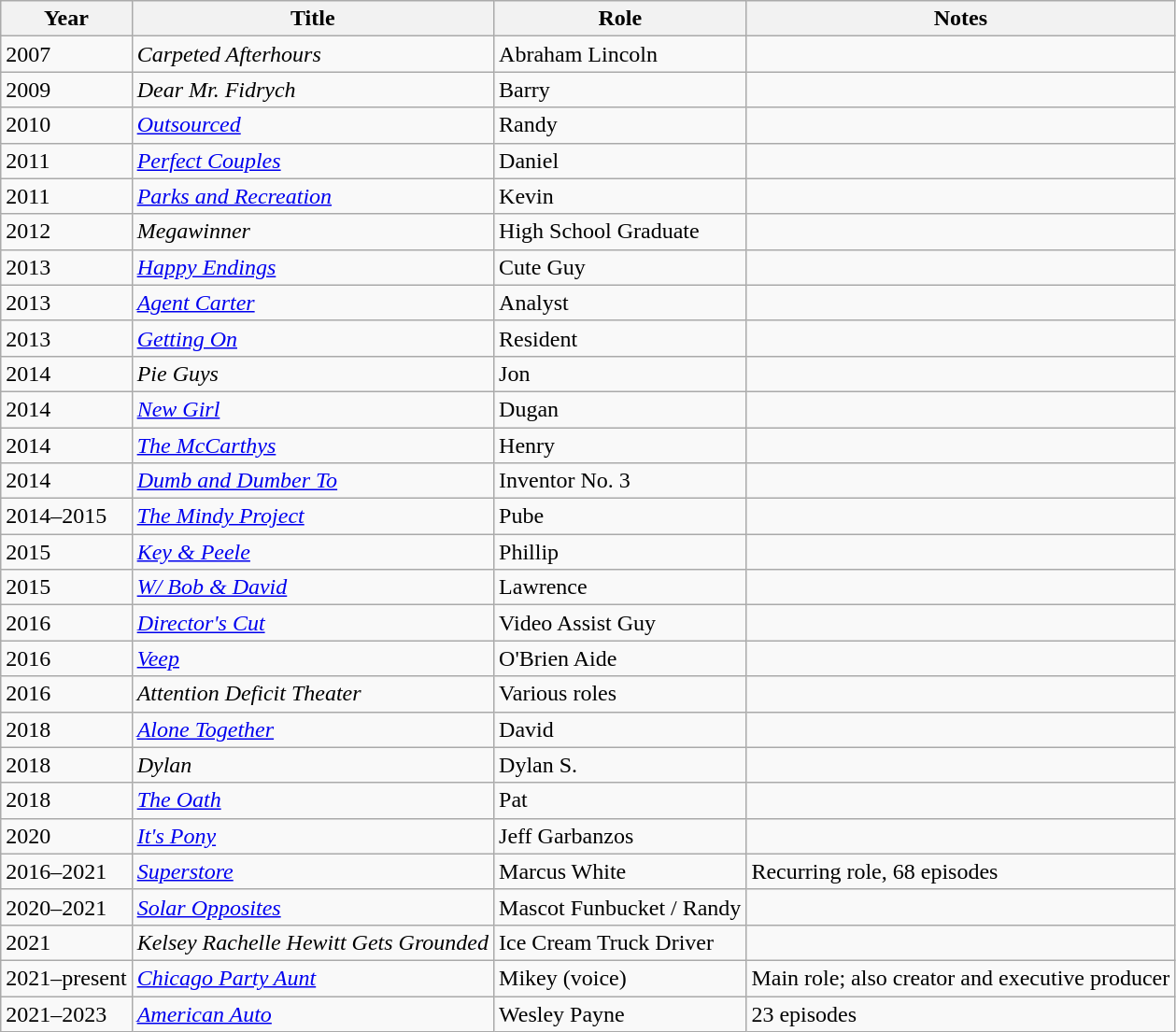<table class="wikitable sortable">
<tr>
<th>Year</th>
<th>Title</th>
<th>Role</th>
<th>Notes</th>
</tr>
<tr>
<td>2007</td>
<td><em>Carpeted Afterhours</em></td>
<td>Abraham Lincoln</td>
<td></td>
</tr>
<tr>
<td>2009</td>
<td><em>Dear Mr. Fidrych</em></td>
<td>Barry</td>
<td></td>
</tr>
<tr>
<td>2010</td>
<td><em><a href='#'>Outsourced</a></em></td>
<td>Randy</td>
<td></td>
</tr>
<tr>
<td>2011</td>
<td><em><a href='#'>Perfect Couples</a></em></td>
<td>Daniel</td>
<td></td>
</tr>
<tr>
<td>2011</td>
<td><em><a href='#'>Parks and Recreation</a></em></td>
<td>Kevin</td>
<td></td>
</tr>
<tr>
<td>2012</td>
<td><em>Megawinner</em></td>
<td>High School Graduate</td>
<td></td>
</tr>
<tr>
<td>2013</td>
<td><em><a href='#'>Happy Endings</a></em></td>
<td>Cute Guy</td>
<td></td>
</tr>
<tr>
<td>2013</td>
<td><em><a href='#'>Agent Carter</a></em></td>
<td>Analyst</td>
<td></td>
</tr>
<tr>
<td>2013</td>
<td><em><a href='#'>Getting On</a></em></td>
<td>Resident</td>
<td></td>
</tr>
<tr>
<td>2014</td>
<td><em>Pie Guys</em></td>
<td>Jon</td>
<td></td>
</tr>
<tr>
<td>2014</td>
<td><em><a href='#'>New Girl</a></em></td>
<td>Dugan</td>
<td></td>
</tr>
<tr>
<td>2014</td>
<td><em><a href='#'>The McCarthys</a></em></td>
<td>Henry</td>
<td></td>
</tr>
<tr>
<td>2014</td>
<td><em><a href='#'>Dumb and Dumber To</a></em></td>
<td>Inventor No. 3</td>
<td></td>
</tr>
<tr>
<td>2014–2015</td>
<td><em><a href='#'>The Mindy Project</a></em></td>
<td>Pube</td>
<td></td>
</tr>
<tr>
<td>2015</td>
<td><em><a href='#'>Key & Peele</a></em></td>
<td>Phillip</td>
<td></td>
</tr>
<tr>
<td>2015</td>
<td><em><a href='#'>W/ Bob & David</a></em></td>
<td>Lawrence</td>
<td></td>
</tr>
<tr>
<td>2016</td>
<td><em><a href='#'>Director's Cut</a></em></td>
<td>Video Assist Guy</td>
<td></td>
</tr>
<tr>
<td>2016</td>
<td><em><a href='#'>Veep</a></em></td>
<td>O'Brien Aide</td>
<td></td>
</tr>
<tr>
<td>2016</td>
<td><em>Attention Deficit Theater</em></td>
<td>Various roles</td>
<td></td>
</tr>
<tr>
<td>2018</td>
<td><em><a href='#'>Alone Together</a></em></td>
<td>David</td>
<td></td>
</tr>
<tr>
<td>2018</td>
<td><em>Dylan</em></td>
<td>Dylan S.</td>
<td></td>
</tr>
<tr>
<td>2018</td>
<td><em><a href='#'>The Oath</a></em></td>
<td>Pat</td>
<td></td>
</tr>
<tr>
<td>2020</td>
<td><em><a href='#'>It's Pony</a></em></td>
<td>Jeff Garbanzos</td>
<td></td>
</tr>
<tr>
<td>2016–2021</td>
<td><em><a href='#'>Superstore</a></em></td>
<td>Marcus White</td>
<td>Recurring role, 68 episodes</td>
</tr>
<tr>
<td>2020–2021</td>
<td><em><a href='#'>Solar Opposites</a></em></td>
<td>Mascot Funbucket / Randy</td>
<td></td>
</tr>
<tr>
<td>2021</td>
<td><em>Kelsey Rachelle Hewitt Gets Grounded</em></td>
<td>Ice Cream Truck Driver</td>
<td></td>
</tr>
<tr>
<td>2021–present</td>
<td><em><a href='#'>Chicago Party Aunt</a></em></td>
<td>Mikey (voice)</td>
<td>Main role; also creator and executive producer</td>
</tr>
<tr>
<td>2021–2023</td>
<td><em><a href='#'>American Auto</a></em></td>
<td>Wesley Payne</td>
<td>23 episodes</td>
</tr>
</table>
